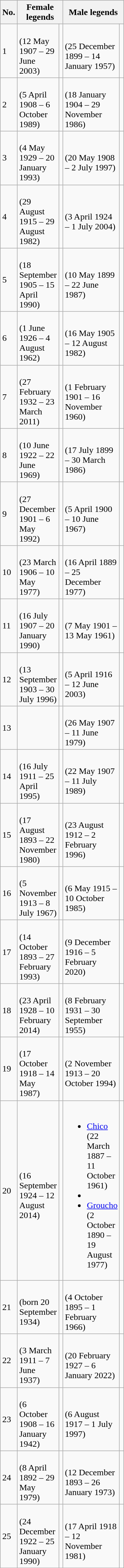<table class="wikitable sortable" style="width: 1%;">
<tr>
<th style="width: 1%;">No.</th>
<th colspan="2">Female legends</th>
<th colspan="2">Male legends</th>
</tr>
<tr>
<td>1</td>
<td><br>(12 May 1907 – 29 June 2003)</td>
<td></td>
<td><br>(25 December 1899 – 14 January 1957)</td>
<td></td>
</tr>
<tr>
<td>2</td>
<td><br>(5 April 1908 – 6 October 1989)</td>
<td></td>
<td><br>(18 January 1904 – 29 November 1986)</td>
<td></td>
</tr>
<tr>
<td>3</td>
<td><br>(4 May 1929 – 20 January 1993)</td>
<td></td>
<td><br>(20 May 1908 – 2 July 1997)</td>
<td></td>
</tr>
<tr>
<td>4</td>
<td><br>(29 August 1915 – 29 August 1982)</td>
<td></td>
<td><br>(3 April 1924 – 1 July 2004)</td>
<td></td>
</tr>
<tr>
<td>5</td>
<td><br>(18 September 1905 – 15 April 1990)</td>
<td></td>
<td><br>(10 May 1899 – 22 June 1987)</td>
<td></td>
</tr>
<tr>
<td>6</td>
<td><br>(1 June 1926 – 4 August 1962)</td>
<td></td>
<td><br>(16 May 1905 – 12 August 1982)</td>
<td></td>
</tr>
<tr>
<td>7</td>
<td><br>(27 February 1932 – 23 March 2011)</td>
<td></td>
<td><br>(1 February 1901 – 16 November 1960)</td>
<td></td>
</tr>
<tr>
<td>8</td>
<td><br>(10 June 1922 – 22 June 1969)</td>
<td></td>
<td><br>(17 July 1899 – 30 March 1986)</td>
<td></td>
</tr>
<tr>
<td>9</td>
<td><br>(27 December 1901 – 6 May 1992)</td>
<td></td>
<td><br>(5 April 1900 – 10 June 1967)</td>
<td></td>
</tr>
<tr>
<td>10</td>
<td><br>(23 March 1906
 – 10 May 1977)</td>
<td></td>
<td><br>(16 April 1889 – 25 December 1977)</td>
<td></td>
</tr>
<tr>
<td>11</td>
<td><br>(16 July 1907 – 20 January 1990)</td>
<td></td>
<td><br>(7 May 1901 – 13 May 1961)</td>
<td></td>
</tr>
<tr>
<td>12</td>
<td><br>(13 September 1903 – 30 July 1996)</td>
<td></td>
<td><br>(5 April 1916 – 12 June 2003)</td>
<td></td>
</tr>
<tr>
<td>13</td>
<td><br></td>
<td></td>
<td><br>(26 May 1907 – 11 June 1979)</td>
<td></td>
</tr>
<tr>
<td>14</td>
<td><br>(16 July 1911 – 25 April 1995)</td>
<td></td>
<td><br>(22 May 1907 – 11 July 1989)</td>
<td></td>
</tr>
<tr>
<td>15</td>
<td><br>(17 August 1893 – 22 November 1980)</td>
<td></td>
<td><br>(23 August 1912 – 2 February 1996)</td>
<td></td>
</tr>
<tr>
<td>16</td>
<td><br>(5 November 1913 – 8 July 1967)</td>
<td></td>
<td><br>(6 May 1915 – 10 October 1985)</td>
<td></td>
</tr>
<tr>
<td>17</td>
<td><br>(14 October 1893 – 27 February 1993)</td>
<td></td>
<td><br>(9 December 1916 – 5 February 2020)</td>
<td></td>
</tr>
<tr>
<td>18</td>
<td><br>(23 April 1928 – 10 February 2014)</td>
<td></td>
<td><br>(8 February 1931 – 30 September 1955)</td>
<td></td>
</tr>
<tr>
<td>19</td>
<td><br>(17 October 1918 – 14 May 1987)</td>
<td></td>
<td><br>(2 November 1913 – 20 October 1994)</td>
<td></td>
</tr>
<tr>
<td>20</td>
<td><br>(16 September 1924 – 12 August 2014)</td>
<td></td>
<td><br><ul><li><a href='#'>Chico</a> (22 March 1887 – 11 October 1961)</li><li></li><li><a href='#'>Groucho</a> (2 October 1890 – 19 August 1977)</li></ul></td>
<td></td>
</tr>
<tr>
<td>21</td>
<td><br>(born 20 September 1934)</td>
<td></td>
<td><br>(4 October 1895 – 1 February 1966)</td>
<td></td>
</tr>
<tr>
<td>22</td>
<td><br>(3 March 1911 – 7 June 1937)</td>
<td></td>
<td><br>(20 February 1927 – 6 January 2022)</td>
<td></td>
</tr>
<tr>
<td>23</td>
<td><br>(6 October 1908 – 16 January 1942)</td>
<td></td>
<td><br>(6 August 1917 – 1 July 1997)</td>
<td></td>
</tr>
<tr>
<td>24</td>
<td><br>(8 April 1892 – 29 May 1979)</td>
<td></td>
<td><br>(12 December 1893 – 26 January 1973)</td>
<td></td>
</tr>
<tr>
<td>25</td>
<td><br>(24 December 1922 – 25 January 1990)</td>
<td></td>
<td><br>(17 April 1918 – 12 November 1981)</td>
<td></td>
</tr>
</table>
